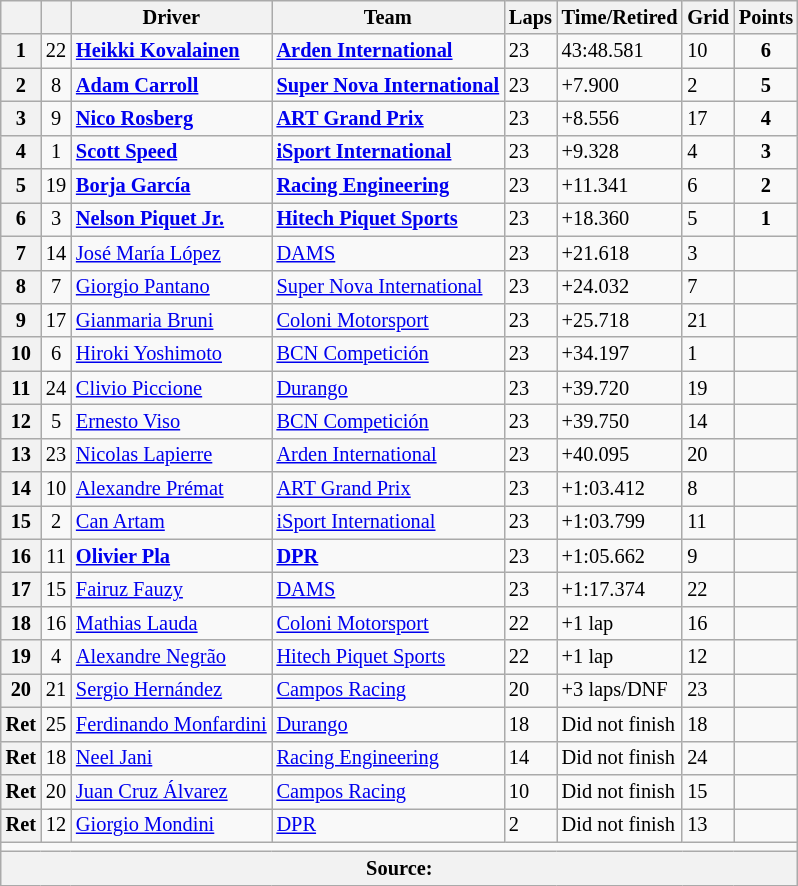<table class="wikitable" style="font-size:85%">
<tr>
<th></th>
<th></th>
<th>Driver</th>
<th>Team</th>
<th>Laps</th>
<th>Time/Retired</th>
<th>Grid</th>
<th>Points</th>
</tr>
<tr>
<th>1</th>
<td align="center">22</td>
<td> <strong><a href='#'>Heikki Kovalainen</a></strong></td>
<td><strong><a href='#'>Arden International</a></strong></td>
<td>23</td>
<td>43:48.581</td>
<td>10</td>
<td align="center"><strong>6</strong></td>
</tr>
<tr>
<th>2</th>
<td align="center">8</td>
<td> <strong><a href='#'>Adam Carroll</a></strong></td>
<td><strong><a href='#'>Super Nova International</a></strong></td>
<td>23</td>
<td>+7.900</td>
<td>2</td>
<td align="center"><strong>5</strong></td>
</tr>
<tr>
<th>3</th>
<td align="center">9</td>
<td> <strong><a href='#'>Nico Rosberg</a></strong></td>
<td><strong><a href='#'>ART Grand Prix</a></strong></td>
<td>23</td>
<td>+8.556</td>
<td>17</td>
<td align="center"><strong>4</strong></td>
</tr>
<tr>
<th>4</th>
<td align="center">1</td>
<td> <strong><a href='#'>Scott Speed</a></strong></td>
<td><strong><a href='#'>iSport International</a></strong></td>
<td>23</td>
<td>+9.328</td>
<td>4</td>
<td align="center"><strong>3</strong></td>
</tr>
<tr>
<th>5</th>
<td align="center">19</td>
<td> <strong><a href='#'>Borja García</a></strong></td>
<td><strong><a href='#'>Racing Engineering</a></strong></td>
<td>23</td>
<td>+11.341</td>
<td>6</td>
<td align="center"><strong>2</strong></td>
</tr>
<tr>
<th>6</th>
<td align="center">3</td>
<td> <strong><a href='#'>Nelson Piquet Jr.</a></strong></td>
<td><strong><a href='#'>Hitech Piquet Sports</a></strong></td>
<td>23</td>
<td>+18.360</td>
<td>5</td>
<td align="center"><strong>1</strong></td>
</tr>
<tr>
<th>7</th>
<td align="center">14</td>
<td> <a href='#'>José María López</a></td>
<td><a href='#'>DAMS</a></td>
<td>23</td>
<td>+21.618</td>
<td>3</td>
<td></td>
</tr>
<tr>
<th>8</th>
<td align="center">7</td>
<td> <a href='#'>Giorgio Pantano</a></td>
<td><a href='#'>Super Nova International</a></td>
<td>23</td>
<td>+24.032</td>
<td>7</td>
<td></td>
</tr>
<tr>
<th>9</th>
<td align="center">17</td>
<td> <a href='#'>Gianmaria Bruni</a></td>
<td><a href='#'>Coloni Motorsport</a></td>
<td>23</td>
<td>+25.718</td>
<td>21</td>
<td></td>
</tr>
<tr>
<th>10</th>
<td align="center">6</td>
<td> <a href='#'>Hiroki Yoshimoto</a></td>
<td><a href='#'>BCN Competición</a></td>
<td>23</td>
<td>+34.197</td>
<td>1</td>
<td></td>
</tr>
<tr>
<th>11</th>
<td align="center">24</td>
<td> <a href='#'>Clivio Piccione</a></td>
<td><a href='#'>Durango</a></td>
<td>23</td>
<td>+39.720</td>
<td>19</td>
<td></td>
</tr>
<tr>
<th>12</th>
<td align="center">5</td>
<td> <a href='#'>Ernesto Viso</a></td>
<td><a href='#'>BCN Competición</a></td>
<td>23</td>
<td>+39.750</td>
<td>14</td>
<td></td>
</tr>
<tr>
<th>13</th>
<td align="center">23</td>
<td> <a href='#'>Nicolas Lapierre</a></td>
<td><a href='#'>Arden International</a></td>
<td>23</td>
<td>+40.095</td>
<td>20</td>
<td></td>
</tr>
<tr>
<th>14</th>
<td align="center">10</td>
<td> <a href='#'>Alexandre Prémat</a></td>
<td><a href='#'>ART Grand Prix</a></td>
<td>23</td>
<td>+1:03.412</td>
<td>8</td>
<td></td>
</tr>
<tr>
<th>15</th>
<td align="center">2</td>
<td> <a href='#'>Can Artam</a></td>
<td><a href='#'>iSport International</a></td>
<td>23</td>
<td>+1:03.799</td>
<td>11</td>
<td></td>
</tr>
<tr>
<th>16</th>
<td align="center">11</td>
<td><strong> <a href='#'>Olivier Pla</a></strong></td>
<td><strong><a href='#'>DPR</a></strong></td>
<td>23</td>
<td>+1:05.662</td>
<td>9</td>
<td align="center"><strong></strong></td>
</tr>
<tr>
<th>17</th>
<td align="center">15</td>
<td> <a href='#'>Fairuz Fauzy</a></td>
<td><a href='#'>DAMS</a></td>
<td>23</td>
<td>+1:17.374</td>
<td>22</td>
<td></td>
</tr>
<tr>
<th>18</th>
<td align="center">16</td>
<td> <a href='#'>Mathias Lauda</a></td>
<td><a href='#'>Coloni Motorsport</a></td>
<td>22</td>
<td>+1 lap</td>
<td>16</td>
<td></td>
</tr>
<tr>
<th>19</th>
<td align="center">4</td>
<td> <a href='#'>Alexandre Negrão</a></td>
<td><a href='#'>Hitech Piquet Sports</a></td>
<td>22</td>
<td>+1 lap</td>
<td>12</td>
<td></td>
</tr>
<tr>
<th>20</th>
<td align="center">21</td>
<td> <a href='#'>Sergio Hernández</a></td>
<td><a href='#'>Campos Racing</a></td>
<td>20</td>
<td>+3 laps/DNF</td>
<td>23</td>
<td></td>
</tr>
<tr>
<th>Ret</th>
<td align="center">25</td>
<td> <a href='#'>Ferdinando Monfardini</a></td>
<td><a href='#'>Durango</a></td>
<td>18</td>
<td>Did not finish</td>
<td>18</td>
<td></td>
</tr>
<tr>
<th>Ret</th>
<td align="center">18</td>
<td> <a href='#'>Neel Jani</a></td>
<td><a href='#'>Racing Engineering</a></td>
<td>14</td>
<td>Did not finish</td>
<td>24</td>
<td></td>
</tr>
<tr>
<th>Ret</th>
<td align="center">20</td>
<td> <a href='#'>Juan Cruz Álvarez</a></td>
<td><a href='#'>Campos Racing</a></td>
<td>10</td>
<td>Did not finish</td>
<td>15</td>
<td></td>
</tr>
<tr>
<th>Ret</th>
<td align="center">12</td>
<td> <a href='#'>Giorgio Mondini</a></td>
<td><a href='#'>DPR</a></td>
<td>2</td>
<td>Did not finish</td>
<td>13</td>
<td></td>
</tr>
<tr>
<td colspan="8"></td>
</tr>
<tr>
<th colspan="8">Source:</th>
</tr>
</table>
